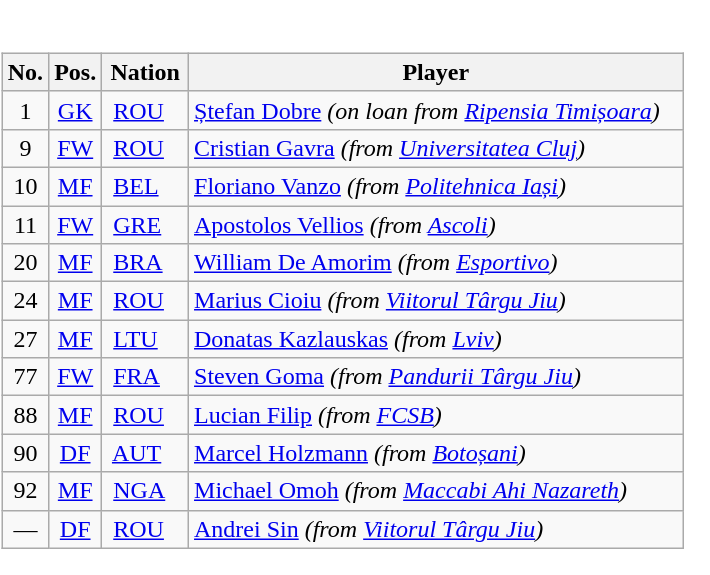<table>
<tr>
<td style="background-color:#FFFFFF;vertical-align:top;"><br><table class="wikitable football-squad nogrid" style="display:inline-table;">
<tr>
<th scope="col"><abbr>No.</abbr></th>
<th scope="col"><abbr>Pos.</abbr></th>
<th scope="col">Nation</th>
<th scope="col">Player</th>
</tr>
<tr class="vcard agent">
<td style="text-align: center">1</td>
<td style="text-align: center"><a href='#'><abbr>GK</abbr></a></td>
<td style="padding-right:15px;"><span><span> </span><a href='#'>ROU</a></span></td>
<td style="padding-right:15px;"><span><a href='#'>Ștefan Dobre</a></span> <em>(on loan from <a href='#'>Ripensia Timișoara</a>)</em></td>
</tr>
<tr class="vcard agent">
<td style="text-align: center">9</td>
<td style="text-align: center"><a href='#'><abbr>FW</abbr></a></td>
<td style="padding-right:15px;"><span><span> </span><a href='#'>ROU</a></span></td>
<td style="padding-right:15px;"><span><a href='#'>Cristian Gavra</a></span> <em>(from <a href='#'>Universitatea Cluj</a>)</em></td>
</tr>
<tr class="vcard agent">
<td style="text-align: center">10</td>
<td style="text-align: center"><a href='#'><abbr>MF</abbr></a></td>
<td style="padding-right:15px;"><span><span> </span><a href='#'>BEL</a></span></td>
<td style="padding-right:15px;"><span><a href='#'>Floriano Vanzo</a></span> <em>(from <a href='#'>Politehnica Iași</a>)</em></td>
</tr>
<tr class="vcard agent">
<td style="text-align: center">11</td>
<td style="text-align: center"><a href='#'><abbr>FW</abbr></a></td>
<td style="padding-right:15px;"><span><span> </span><a href='#'>GRE</a></span></td>
<td style="padding-right:15px;"><span><a href='#'>Apostolos Vellios</a></span> <em>(from <span></span> <a href='#'>Ascoli</a>)</em></td>
</tr>
<tr class="vcard agent">
<td style="text-align: center">20</td>
<td style="text-align: center"><a href='#'><abbr>MF</abbr></a></td>
<td style="padding-right:15px;"><span><span> </span><a href='#'>BRA</a></span></td>
<td style="padding-right:15px;"><span><a href='#'>William De Amorim</a></span> <em>(from <span></span> <a href='#'>Esportivo</a>)</em></td>
</tr>
<tr class="vcard agent">
<td style="text-align: center">24</td>
<td style="text-align: center"><a href='#'><abbr>MF</abbr></a></td>
<td style="padding-right:15px;"><span><span> </span><a href='#'>ROU</a></span></td>
<td style="padding-right:15px;"><span><a href='#'>Marius Cioiu</a></span> <em>(from <a href='#'>Viitorul Târgu Jiu</a>)</em></td>
</tr>
<tr class="vcard agent">
<td style="text-align: center">27</td>
<td style="text-align: center"><a href='#'><abbr>MF</abbr></a></td>
<td style="padding-right:15px;"><span><span> </span><a href='#'>LTU</a></span></td>
<td style="padding-right:15px;"><span><a href='#'>Donatas Kazlauskas</a></span> <em>(from <span></span> <a href='#'>Lviv</a>)</em></td>
</tr>
<tr class="vcard agent">
<td style="text-align: center">77</td>
<td style="text-align: center"><a href='#'><abbr>FW</abbr></a></td>
<td style="padding-right:15px;"><span><span> </span><a href='#'>FRA</a></span></td>
<td style="padding-right:15px;"><span><a href='#'>Steven Goma</a></span> <em>(from <a href='#'>Pandurii Târgu Jiu</a>)</em></td>
</tr>
<tr class="vcard agent">
<td style="text-align: center">88</td>
<td style="text-align: center"><a href='#'><abbr>MF</abbr></a></td>
<td style="padding-right:15px;"><span><span> </span><a href='#'>ROU</a></span></td>
<td style="padding-right:15px;"><span><a href='#'>Lucian Filip</a></span> <em>(from <a href='#'>FCSB</a>)</em></td>
</tr>
<tr class="vcard agent">
<td style="text-align: center">90</td>
<td style="text-align: center"><a href='#'><abbr>DF</abbr></a></td>
<td style="padding-right:15px;"><span><span> </span><a href='#'>AUT</a></span></td>
<td style="padding-right:15px;"><span><a href='#'>Marcel Holzmann</a></span> <em>(from <a href='#'>Botoșani</a>)</em></td>
</tr>
<tr class="vcard agent">
<td style="text-align: center">92</td>
<td style="text-align: center"><a href='#'><abbr>MF</abbr></a></td>
<td style="padding-right:15px;"><span><span> </span><a href='#'>NGA</a></span></td>
<td style="padding-right:15px;"><span><a href='#'>Michael Omoh</a></span> <em>(from <span></span> <a href='#'>Maccabi Ahi Nazareth</a>)</em></td>
</tr>
<tr class="vcard agent">
<td style="text-align: center">—</td>
<td style="text-align: center"><a href='#'><abbr>DF</abbr></a></td>
<td style="padding-right:15px;"><span><span> </span><a href='#'>ROU</a></span></td>
<td style="padding-right:15px;"><span><a href='#'>Andrei Sin</a></span> <em>(from <a href='#'>Viitorul Târgu Jiu</a>)</em></td>
</tr>
</table>
</td>
</tr>
</table>
